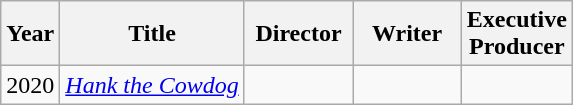<table class="wikitable">
<tr>
<th>Year</th>
<th>Title</th>
<th width=65>Director</th>
<th width=65>Writer</th>
<th width=65>Executive<br>Producer</th>
</tr>
<tr>
<td>2020</td>
<td><em><a href='#'>Hank the Cowdog</a></em></td>
<td></td>
<td></td>
<td></td>
</tr>
</table>
